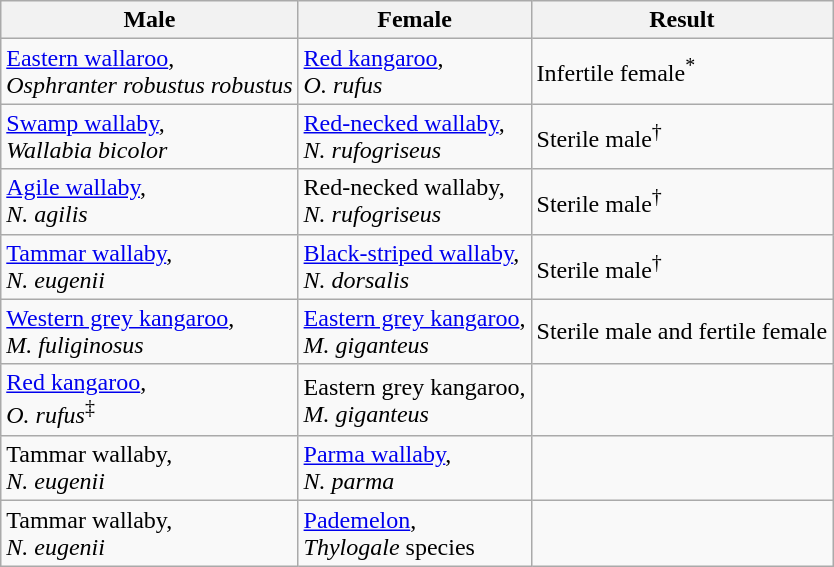<table class="wikitable">
<tr>
<th>Male</th>
<th>Female</th>
<th>Result</th>
</tr>
<tr>
<td><a href='#'>Eastern wallaroo</a>,<br><em>Osphranter robustus robustus</em></td>
<td><a href='#'>Red kangaroo</a>,<br><em>O. rufus</em></td>
<td>Infertile female<sup>*</sup></td>
</tr>
<tr>
<td><a href='#'>Swamp wallaby</a>,<br><em>Wallabia bicolor</em></td>
<td><a href='#'>Red-necked wallaby</a>,<br><em>N. rufogriseus</em></td>
<td>Sterile male<sup>†</sup></td>
</tr>
<tr>
<td><a href='#'>Agile wallaby</a>,<br><em>N. agilis</em></td>
<td>Red-necked wallaby,<br><em>N. rufogriseus</em></td>
<td>Sterile male<sup>†</sup></td>
</tr>
<tr>
<td><a href='#'>Tammar wallaby</a>,<br><em>N. eugenii</em></td>
<td><a href='#'>Black-striped wallaby</a>,<br><em>N. dorsalis</em></td>
<td>Sterile male<sup>†</sup></td>
</tr>
<tr>
<td><a href='#'>Western grey kangaroo</a>,<br><em>M. fuliginosus</em></td>
<td><a href='#'>Eastern grey kangaroo</a>,<br><em>M. giganteus</em></td>
<td>Sterile male and fertile female</td>
</tr>
<tr>
<td><a href='#'>Red kangaroo</a>,<br><em>O. rufus</em><sup>‡</sup></td>
<td>Eastern grey kangaroo,<br><em>M. giganteus</em></td>
<td></td>
</tr>
<tr>
<td>Tammar wallaby,<br><em>N. eugenii</em></td>
<td><a href='#'>Parma wallaby</a>,<br><em>N. parma</em></td>
<td></td>
</tr>
<tr>
<td>Tammar wallaby,<br><em>N. eugenii</em></td>
<td><a href='#'>Pademelon</a>,<br><em>Thylogale</em> species</td>
<td></td>
</tr>
</table>
